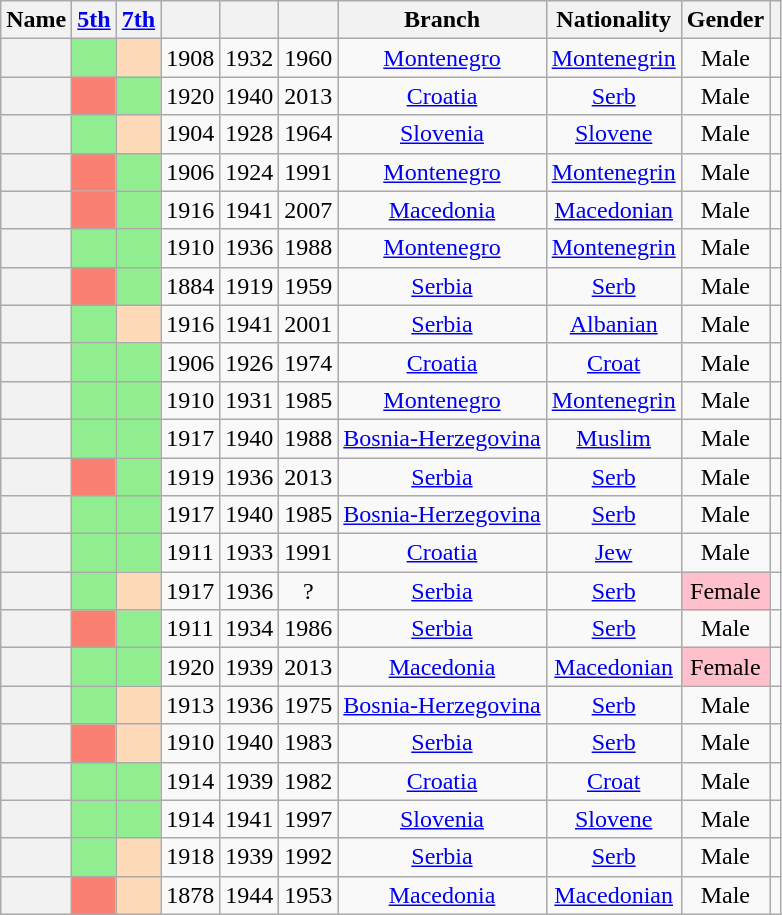<table class="wikitable sortable" style=text-align:center>
<tr>
<th scope="col">Name</th>
<th scope="col"><a href='#'>5th</a></th>
<th scope="col"><a href='#'>7th</a></th>
<th scope="col"></th>
<th scope="col"></th>
<th scope="col"></th>
<th scope="col">Branch</th>
<th scope="col">Nationality</th>
<th scope="col">Gender</th>
<th scope="col" class="unsortable"></th>
</tr>
<tr>
<th align="center" scope="row" style="font-weight:normal;"></th>
<td bgcolor = LightGreen></td>
<td bgcolor = PeachPuff></td>
<td>1908</td>
<td>1932</td>
<td>1960</td>
<td><a href='#'>Montenegro</a></td>
<td><a href='#'>Montenegrin</a></td>
<td>Male</td>
<td></td>
</tr>
<tr>
<th align="center" scope="row" style="font-weight:normal;"></th>
<td bgcolor = Salmon></td>
<td bgcolor = LightGreen></td>
<td>1920</td>
<td>1940</td>
<td>2013</td>
<td><a href='#'>Croatia</a></td>
<td><a href='#'>Serb</a></td>
<td>Male</td>
<td></td>
</tr>
<tr>
<th align="center" scope="row" style="font-weight:normal;"></th>
<td bgcolor = LightGreen></td>
<td bgcolor = PeachPuff></td>
<td>1904</td>
<td>1928</td>
<td>1964</td>
<td><a href='#'>Slovenia</a></td>
<td><a href='#'>Slovene</a></td>
<td>Male</td>
<td></td>
</tr>
<tr>
<th align="center" scope="row" style="font-weight:normal;"></th>
<td bgcolor = Salmon></td>
<td bgcolor = LightGreen></td>
<td>1906</td>
<td>1924</td>
<td>1991</td>
<td><a href='#'>Montenegro</a></td>
<td><a href='#'>Montenegrin</a></td>
<td>Male</td>
<td></td>
</tr>
<tr>
<th align="center" scope="row" style="font-weight:normal;"></th>
<td bgcolor = Salmon></td>
<td bgcolor = LightGreen></td>
<td>1916</td>
<td>1941</td>
<td>2007</td>
<td><a href='#'>Macedonia</a></td>
<td><a href='#'>Macedonian</a></td>
<td>Male</td>
<td></td>
</tr>
<tr>
<th align="center" scope="row" style="font-weight:normal;"></th>
<td bgcolor = LightGreen></td>
<td bgcolor = LightGreen></td>
<td>1910</td>
<td>1936</td>
<td>1988</td>
<td><a href='#'>Montenegro</a></td>
<td><a href='#'>Montenegrin</a></td>
<td>Male</td>
<td></td>
</tr>
<tr>
<th align="center" scope="row" style="font-weight:normal;"></th>
<td bgcolor = Salmon></td>
<td bgcolor = LightGreen></td>
<td>1884</td>
<td>1919</td>
<td>1959</td>
<td><a href='#'>Serbia</a></td>
<td><a href='#'>Serb</a></td>
<td>Male</td>
<td></td>
</tr>
<tr>
<th align="center" scope="row" style="font-weight:normal;"></th>
<td bgcolor = LightGreen></td>
<td bgcolor = PeachPuff></td>
<td>1916</td>
<td>1941</td>
<td>2001</td>
<td><a href='#'>Serbia</a></td>
<td><a href='#'>Albanian</a></td>
<td>Male</td>
<td></td>
</tr>
<tr>
<th align="center" scope="row" style="font-weight:normal;"></th>
<td bgcolor = LightGreen></td>
<td bgcolor = LightGreen></td>
<td>1906</td>
<td>1926</td>
<td>1974</td>
<td><a href='#'>Croatia</a></td>
<td><a href='#'>Croat</a></td>
<td>Male</td>
<td></td>
</tr>
<tr>
<th align="center" scope="row" style="font-weight:normal;"></th>
<td bgcolor = LightGreen></td>
<td bgcolor = LightGreen></td>
<td>1910</td>
<td>1931</td>
<td>1985</td>
<td><a href='#'>Montenegro</a></td>
<td><a href='#'>Montenegrin</a></td>
<td>Male</td>
<td></td>
</tr>
<tr>
<th align="center" scope="row" style="font-weight:normal;"></th>
<td bgcolor = LightGreen></td>
<td bgcolor = LightGreen></td>
<td>1917</td>
<td>1940</td>
<td>1988</td>
<td><a href='#'>Bosnia-Herzegovina</a></td>
<td><a href='#'>Muslim</a></td>
<td>Male</td>
<td></td>
</tr>
<tr>
<th align="center" scope="row" style="font-weight:normal;"></th>
<td bgcolor = Salmon></td>
<td bgcolor = LightGreen></td>
<td>1919</td>
<td>1936</td>
<td>2013</td>
<td><a href='#'>Serbia</a></td>
<td><a href='#'>Serb</a></td>
<td>Male</td>
<td></td>
</tr>
<tr>
<th align="center" scope="row" style="font-weight:normal;"></th>
<td bgcolor = LightGreen></td>
<td bgcolor = LightGreen></td>
<td>1917</td>
<td>1940</td>
<td>1985</td>
<td><a href='#'>Bosnia-Herzegovina</a></td>
<td><a href='#'>Serb</a></td>
<td>Male</td>
<td></td>
</tr>
<tr>
<th align="center" scope="row" style="font-weight:normal;"></th>
<td bgcolor = LightGreen></td>
<td bgcolor = LightGreen></td>
<td>1911</td>
<td>1933</td>
<td>1991</td>
<td><a href='#'>Croatia</a></td>
<td><a href='#'>Jew</a></td>
<td>Male</td>
<td></td>
</tr>
<tr>
<th align="center" scope="row" style="font-weight:normal;"></th>
<td bgcolor = LightGreen></td>
<td bgcolor = PeachPuff></td>
<td>1917</td>
<td>1936</td>
<td>?</td>
<td><a href='#'>Serbia</a></td>
<td><a href='#'>Serb</a></td>
<td style="background: Pink">Female</td>
<td></td>
</tr>
<tr>
<th align="center" scope="row" style="font-weight:normal;"></th>
<td bgcolor = Salmon></td>
<td bgcolor = LightGreen></td>
<td>1911</td>
<td>1934</td>
<td>1986</td>
<td><a href='#'>Serbia</a></td>
<td><a href='#'>Serb</a></td>
<td>Male</td>
<td></td>
</tr>
<tr>
<th align="center" scope="row" style="font-weight:normal;"></th>
<td bgcolor = LightGreen></td>
<td bgcolor = LightGreen></td>
<td>1920</td>
<td>1939</td>
<td>2013</td>
<td><a href='#'>Macedonia</a></td>
<td><a href='#'>Macedonian</a></td>
<td style="background: Pink">Female</td>
<td></td>
</tr>
<tr>
<th align="center" scope="row" style="font-weight:normal;"></th>
<td bgcolor = LightGreen></td>
<td bgcolor = PeachPuff></td>
<td>1913</td>
<td>1936</td>
<td>1975</td>
<td><a href='#'>Bosnia-Herzegovina</a></td>
<td><a href='#'>Serb</a></td>
<td>Male</td>
<td></td>
</tr>
<tr>
<th align="center" scope="row" style="font-weight:normal;"></th>
<td bgcolor = Salmon></td>
<td bgcolor = PeachPuff></td>
<td>1910</td>
<td>1940</td>
<td>1983</td>
<td><a href='#'>Serbia</a></td>
<td><a href='#'>Serb</a></td>
<td>Male</td>
<td></td>
</tr>
<tr>
<th align="center" scope="row" style="font-weight:normal;"></th>
<td bgcolor = LightGreen></td>
<td bgcolor = LightGreen></td>
<td>1914</td>
<td>1939</td>
<td>1982</td>
<td><a href='#'>Croatia</a></td>
<td><a href='#'>Croat</a></td>
<td>Male</td>
<td></td>
</tr>
<tr>
<th align="center" scope="row" style="font-weight:normal;"></th>
<td bgcolor = LightGreen></td>
<td bgcolor = LightGreen></td>
<td>1914</td>
<td>1941</td>
<td>1997</td>
<td><a href='#'>Slovenia</a></td>
<td><a href='#'>Slovene</a></td>
<td>Male</td>
<td></td>
</tr>
<tr>
<th align="center" scope="row" style="font-weight:normal;"></th>
<td bgcolor = LightGreen></td>
<td bgcolor = PeachPuff></td>
<td>1918</td>
<td>1939</td>
<td>1992</td>
<td><a href='#'>Serbia</a></td>
<td><a href='#'>Serb</a></td>
<td>Male</td>
<td></td>
</tr>
<tr>
<th align="center" scope="row" style="font-weight:normal;"></th>
<td bgcolor = Salmon></td>
<td bgcolor = PeachPuff></td>
<td>1878</td>
<td>1944</td>
<td>1953</td>
<td><a href='#'>Macedonia</a></td>
<td><a href='#'>Macedonian</a></td>
<td>Male</td>
<td></td>
</tr>
</table>
